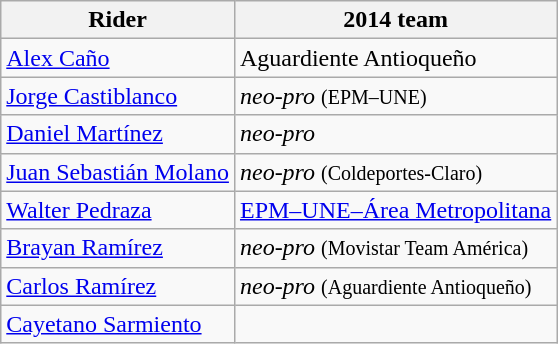<table class="wikitable">
<tr>
<th>Rider</th>
<th>2014 team</th>
</tr>
<tr>
<td><a href='#'>Alex Caño</a></td>
<td>Aguardiente Antioqueño</td>
</tr>
<tr>
<td><a href='#'>Jorge Castiblanco</a></td>
<td><em>neo-pro</em> <small>(EPM–UNE)</small></td>
</tr>
<tr>
<td><a href='#'>Daniel Martínez</a></td>
<td><em>neo-pro</em></td>
</tr>
<tr>
<td><a href='#'>Juan Sebastián Molano</a></td>
<td><em>neo-pro</em> <small>(Coldeportes-Claro)</small></td>
</tr>
<tr>
<td><a href='#'>Walter Pedraza</a></td>
<td><a href='#'>EPM–UNE–Área Metropolitana</a></td>
</tr>
<tr>
<td><a href='#'>Brayan Ramírez</a></td>
<td><em>neo-pro</em> <small>(Movistar Team América)</small></td>
</tr>
<tr>
<td><a href='#'>Carlos Ramírez</a></td>
<td><em>neo-pro</em> <small>(Aguardiente Antioqueño)</small></td>
</tr>
<tr>
<td><a href='#'>Cayetano Sarmiento</a></td>
<td></td>
</tr>
</table>
